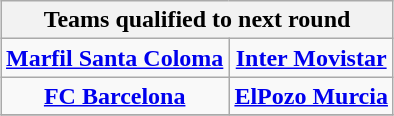<table class="wikitable" style="text-align: center; margin: 0 auto;">
<tr>
<th colspan=4>Teams qualified to next round</th>
</tr>
<tr>
<td><strong><a href='#'>Marfil Santa Coloma</a></strong></td>
<td><strong><a href='#'>Inter Movistar</a></strong></td>
</tr>
<tr>
<td><strong><a href='#'>FC Barcelona</a></strong></td>
<td><strong><a href='#'>ElPozo Murcia</a></strong></td>
</tr>
<tr>
</tr>
</table>
